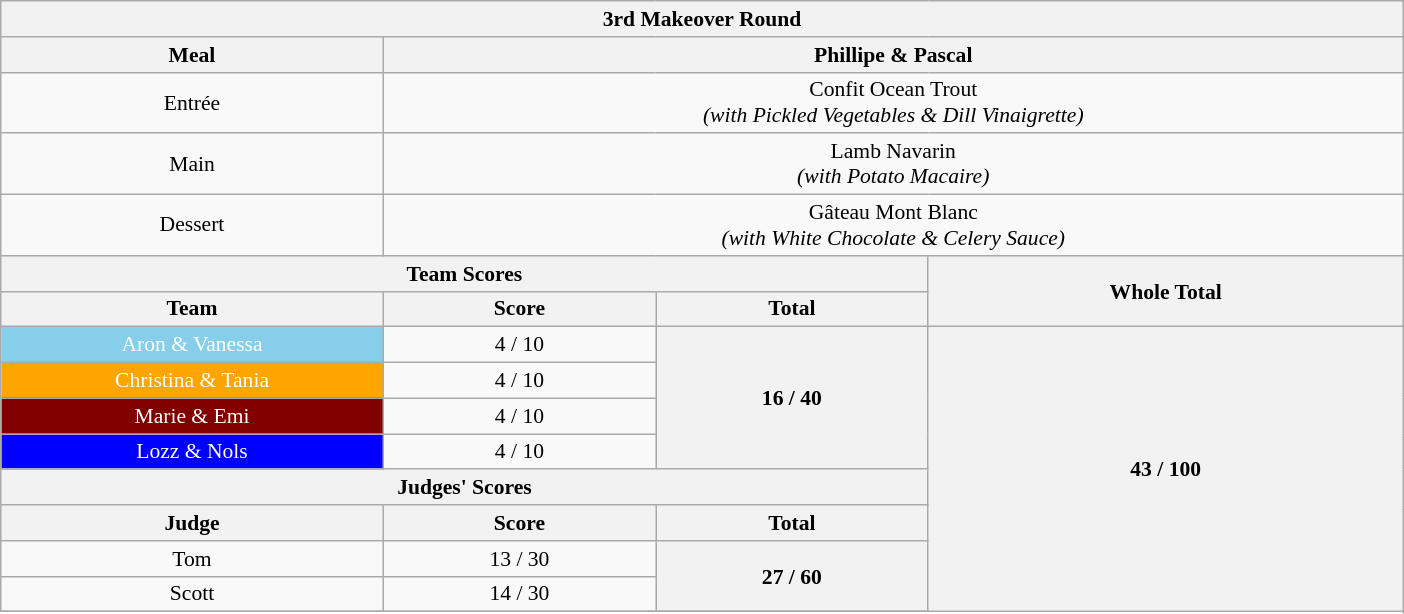<table class="wikitable plainrowheaders" style="text-align:center; font-size:90%; width:65em;">
<tr>
<th colspan="4" >3rd Makeover Round</th>
</tr>
<tr>
<th style="width:15%;">Meal</th>
<th colspan="3" style="width:40%;">Phillipe & Pascal</th>
</tr>
<tr>
<td>Entrée</td>
<td colspan="3">Confit Ocean Trout<br><em>(with Pickled Vegetables & Dill Vinaigrette)</em></td>
</tr>
<tr>
<td>Main</td>
<td colspan="3">Lamb Navarin<br><em>(with Potato Macaire)</em></td>
</tr>
<tr>
<td>Dessert</td>
<td colspan="3">Gâteau Mont Blanc<br><em>(with White Chocolate & Celery Sauce)</em></td>
</tr>
<tr>
<th colspan="3" >Team Scores</th>
<th rowspan="2">Whole Total</th>
</tr>
<tr>
<th>Team</th>
<th>Score</th>
<th>Total</th>
</tr>
<tr>
<td style="background:skyblue; color:white;">Aron & Vanessa</td>
<td>4 / 10</td>
<th rowspan="4">16 / 40</th>
<th rowspan="10">43 / 100</th>
</tr>
<tr>
<td style="background:orange; color:white;">Christina & Tania</td>
<td>4 / 10</td>
</tr>
<tr>
<td style="background:maroon; color:white;">Marie & Emi</td>
<td>4 / 10</td>
</tr>
<tr>
<td style="background:blue; color:white;">Lozz & Nols</td>
<td>4 / 10</td>
</tr>
<tr>
<th colspan="3" >Judges' Scores</th>
</tr>
<tr>
<th>Judge</th>
<th>Score</th>
<th>Total</th>
</tr>
<tr>
<td>Tom</td>
<td>13 / 30</td>
<th rowspan="2">27 / 60</th>
</tr>
<tr>
<td>Scott</td>
<td>14 / 30</td>
</tr>
<tr>
</tr>
</table>
